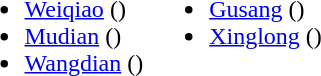<table>
<tr>
<td valign="top"><br><ul><li><a href='#'>Weiqiao</a> ()</li><li><a href='#'>Mudian</a> ()</li><li><a href='#'>Wangdian</a> ()</li></ul></td>
<td valign="top"><br><ul><li><a href='#'>Gusang</a> ()</li><li><a href='#'>Xinglong</a> ()</li></ul></td>
</tr>
</table>
